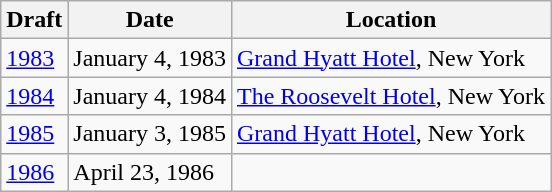<table class="wikitable sortable">
<tr>
<th>Draft</th>
<th>Date</th>
<th>Location</th>
</tr>
<tr>
<td><a href='#'>1983</a></td>
<td>January 4, 1983</td>
<td><a href='#'>Grand Hyatt Hotel</a>, New York</td>
</tr>
<tr>
<td><a href='#'>1984</a></td>
<td>January 4, 1984</td>
<td><a href='#'>The Roosevelt Hotel</a>, New York</td>
</tr>
<tr>
<td><a href='#'>1985</a></td>
<td>January 3, 1985</td>
<td><a href='#'>Grand Hyatt Hotel</a>, New York</td>
</tr>
<tr>
<td><a href='#'>1986</a></td>
<td>April 23, 1986</td>
<td></td>
</tr>
</table>
